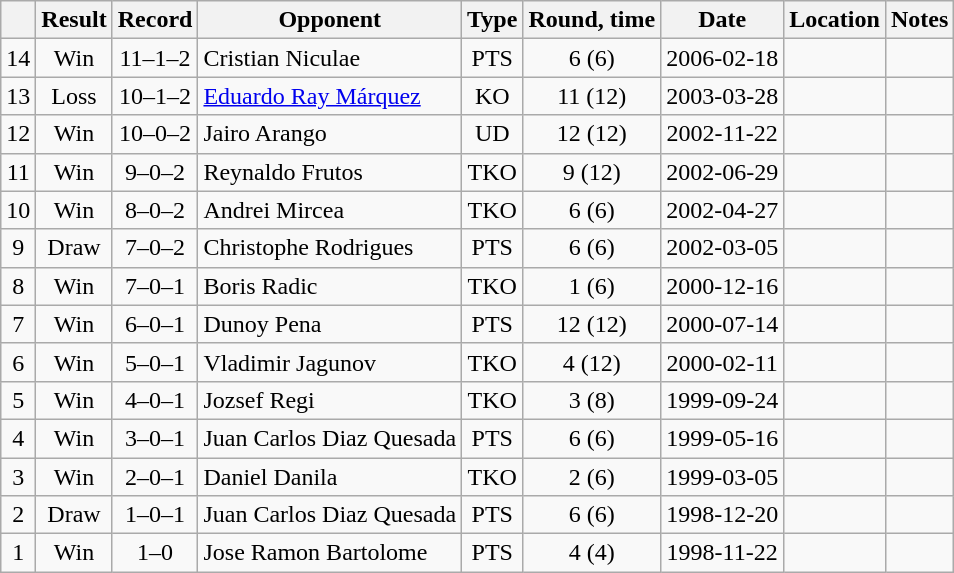<table class=wikitable style=text-align:center>
<tr>
<th></th>
<th>Result</th>
<th>Record</th>
<th>Opponent</th>
<th>Type</th>
<th>Round, time</th>
<th>Date</th>
<th>Location</th>
<th>Notes</th>
</tr>
<tr>
<td>14</td>
<td>Win</td>
<td>11–1–2</td>
<td align=left>Cristian Niculae</td>
<td>PTS</td>
<td>6 (6)</td>
<td>2006-02-18</td>
<td align=left></td>
<td align=left></td>
</tr>
<tr>
<td>13</td>
<td>Loss</td>
<td>10–1–2</td>
<td align=left><a href='#'>Eduardo Ray Márquez</a></td>
<td>KO</td>
<td>11 (12)</td>
<td>2003-03-28</td>
<td align=left></td>
<td align=left></td>
</tr>
<tr>
<td>12</td>
<td>Win</td>
<td>10–0–2</td>
<td align=left>Jairo Arango</td>
<td>UD</td>
<td>12 (12)</td>
<td>2002-11-22</td>
<td align=left></td>
<td align=left></td>
</tr>
<tr>
<td>11</td>
<td>Win</td>
<td>9–0–2</td>
<td align=left>Reynaldo Frutos</td>
<td>TKO</td>
<td>9 (12)</td>
<td>2002-06-29</td>
<td align=left></td>
<td align=left></td>
</tr>
<tr>
<td>10</td>
<td>Win</td>
<td>8–0–2</td>
<td align=left>Andrei Mircea</td>
<td>TKO</td>
<td>6 (6)</td>
<td>2002-04-27</td>
<td align=left></td>
<td align=left></td>
</tr>
<tr>
<td>9</td>
<td>Draw</td>
<td>7–0–2</td>
<td align=left>Christophe Rodrigues</td>
<td>PTS</td>
<td>6 (6)</td>
<td>2002-03-05</td>
<td align=left></td>
<td align=left></td>
</tr>
<tr>
<td>8</td>
<td>Win</td>
<td>7–0–1</td>
<td align=left>Boris Radic</td>
<td>TKO</td>
<td>1 (6)</td>
<td>2000-12-16</td>
<td align=left></td>
<td align=left></td>
</tr>
<tr>
<td>7</td>
<td>Win</td>
<td>6–0–1</td>
<td align=left>Dunoy Pena</td>
<td>PTS</td>
<td>12 (12)</td>
<td>2000-07-14</td>
<td align=left></td>
<td align=left></td>
</tr>
<tr>
<td>6</td>
<td>Win</td>
<td>5–0–1</td>
<td align=left>Vladimir Jagunov</td>
<td>TKO</td>
<td>4 (12)</td>
<td>2000-02-11</td>
<td align=left></td>
<td align=left></td>
</tr>
<tr>
<td>5</td>
<td>Win</td>
<td>4–0–1</td>
<td align=left>Jozsef Regi</td>
<td>TKO</td>
<td>3 (8)</td>
<td>1999-09-24</td>
<td align=left></td>
<td align=left></td>
</tr>
<tr>
<td>4</td>
<td>Win</td>
<td>3–0–1</td>
<td align=left>Juan Carlos Diaz Quesada</td>
<td>PTS</td>
<td>6 (6)</td>
<td>1999-05-16</td>
<td align=left></td>
<td align=left></td>
</tr>
<tr>
<td>3</td>
<td>Win</td>
<td>2–0–1</td>
<td align=left>Daniel Danila</td>
<td>TKO</td>
<td>2 (6)</td>
<td>1999-03-05</td>
<td align=left></td>
<td align=left></td>
</tr>
<tr>
<td>2</td>
<td>Draw</td>
<td>1–0–1</td>
<td align=left>Juan Carlos Diaz Quesada</td>
<td>PTS</td>
<td>6 (6)</td>
<td>1998-12-20</td>
<td align=left></td>
<td align=left></td>
</tr>
<tr>
<td>1</td>
<td>Win</td>
<td>1–0</td>
<td align=left>Jose Ramon Bartolome</td>
<td>PTS</td>
<td>4 (4)</td>
<td>1998-11-22</td>
<td align=left></td>
<td align=left></td>
</tr>
</table>
